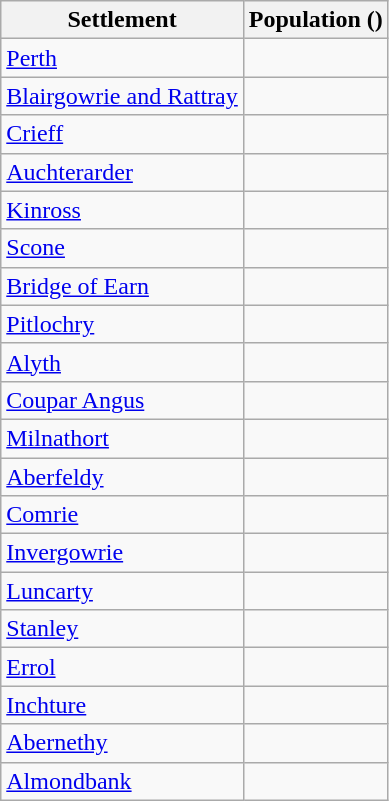<table class="wikitable sortable">
<tr>
<th>Settlement</th>
<th>Population ()</th>
</tr>
<tr>
<td><a href='#'>Perth</a></td>
<td></td>
</tr>
<tr>
<td><a href='#'>Blairgowrie and Rattray</a></td>
<td></td>
</tr>
<tr>
<td><a href='#'>Crieff</a></td>
<td></td>
</tr>
<tr>
<td><a href='#'>Auchterarder</a></td>
<td></td>
</tr>
<tr>
<td><a href='#'>Kinross</a></td>
<td></td>
</tr>
<tr>
<td><a href='#'>Scone</a></td>
<td></td>
</tr>
<tr>
<td><a href='#'>Bridge of Earn</a></td>
<td></td>
</tr>
<tr>
<td><a href='#'>Pitlochry</a></td>
<td></td>
</tr>
<tr>
<td><a href='#'>Alyth</a></td>
<td></td>
</tr>
<tr>
<td><a href='#'>Coupar Angus</a></td>
<td></td>
</tr>
<tr>
<td><a href='#'>Milnathort</a></td>
<td></td>
</tr>
<tr>
<td><a href='#'>Aberfeldy</a></td>
<td></td>
</tr>
<tr>
<td><a href='#'>Comrie</a></td>
<td></td>
</tr>
<tr>
<td><a href='#'>Invergowrie</a></td>
<td></td>
</tr>
<tr>
<td><a href='#'>Luncarty</a></td>
<td></td>
</tr>
<tr>
<td><a href='#'>Stanley</a></td>
<td></td>
</tr>
<tr>
<td><a href='#'>Errol</a></td>
<td></td>
</tr>
<tr>
<td><a href='#'>Inchture</a></td>
<td></td>
</tr>
<tr>
<td><a href='#'>Abernethy</a></td>
<td></td>
</tr>
<tr>
<td><a href='#'>Almondbank</a></td>
<td></td>
</tr>
</table>
